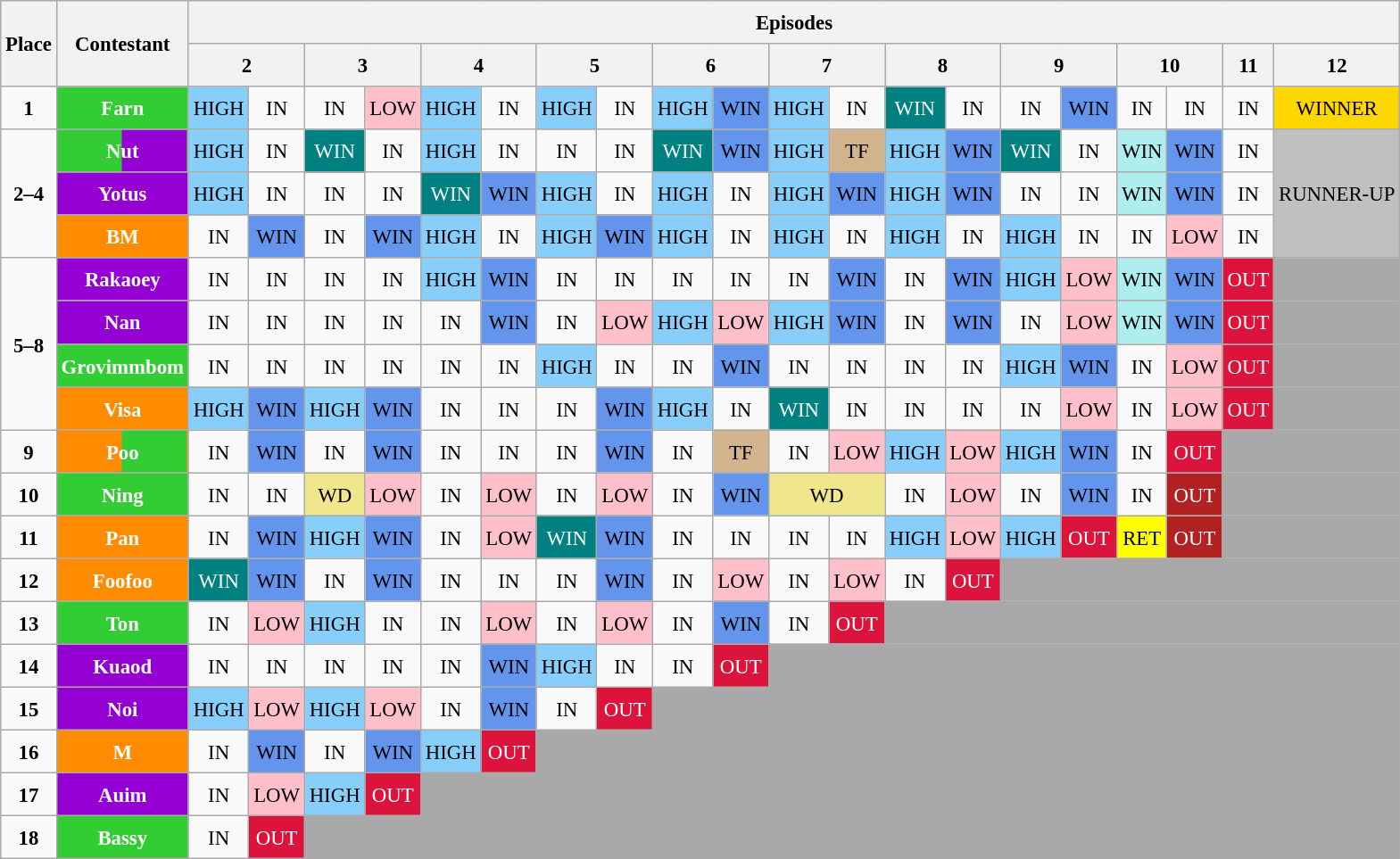<table class="wikitable" style="text-align: center; font-size:95%; line-height:25px;">
<tr style=font-weight:bold;>
<th rowspan="2">Place</th>
<th colspan="2" rowspan="2">Contestant</th>
<th colspan="28">Episodes</th>
</tr>
<tr style=font-weight:bold;>
<th colspan="2">2</th>
<th colspan="2">3</th>
<th colspan="2">4</th>
<th colspan="2">5</th>
<th colspan="2">6</th>
<th colspan="2">7</th>
<th colspan="2">8</th>
<th colspan="2">9</th>
<th colspan="2">10</th>
<th>11</th>
<th>12</th>
</tr>
<tr>
<td><strong>1</strong></td>
<td colspan="2" style="background:limegreen; color:white"><strong>Farn</strong></td>
<td style="background:lightskyblue">HIGH</td>
<td>IN</td>
<td>IN</td>
<td style="background:pink">LOW</td>
<td style="background:lightskyblue">HIGH</td>
<td>IN</td>
<td style="background:lightskyblue">HIGH</td>
<td>IN</td>
<td style="background:lightskyblue">HIGH</td>
<td style="background:cornflowerblue">WIN</td>
<td style="background:lightskyblue">HIGH</td>
<td>IN</td>
<td style="background:teal; color:white">WIN</td>
<td>IN</td>
<td>IN</td>
<td style="background:cornflowerblue">WIN</td>
<td>IN</td>
<td>IN</td>
<td>IN</td>
<td style="background:gold">WINNER</td>
</tr>
<tr>
<td rowspan="3"><strong>2–4</strong></td>
<td colspan="2" style="background:linear-gradient(to right, limegreen 50%, darkviolet 50%); color:white"><strong>Nut</strong></td>
<td style="background:lightskyblue">HIGH</td>
<td>IN</td>
<td style="background:teal; color:white">WIN</td>
<td>IN</td>
<td style="background:lightskyblue">HIGH</td>
<td>IN</td>
<td>IN</td>
<td>IN</td>
<td style="background:teal; color:white">WIN</td>
<td style="background:cornflowerblue">WIN</td>
<td style="background:lightskyblue">HIGH</td>
<td style="background:tan">TF</td>
<td style="background:lightskyblue">HIGH</td>
<td style="background:cornflowerblue">WIN</td>
<td style="background:teal; color:white">WIN</td>
<td>IN</td>
<td style="background:paleturquoise">WIN</td>
<td style="background:cornflowerblue">WIN</td>
<td>IN</td>
<td rowspan="3" style="background:silver">RUNNER-UP</td>
</tr>
<tr>
<td colspan="2" style="background:darkviolet; color:white"><strong>Yotus</strong></td>
<td style="background:lightskyblue">HIGH</td>
<td>IN</td>
<td>IN</td>
<td>IN</td>
<td style="background:teal; color:white">WIN</td>
<td style="background:cornflowerblue">WIN</td>
<td style="background:lightskyblue">HIGH</td>
<td>IN</td>
<td style="background:lightskyblue">HIGH</td>
<td>IN</td>
<td style="background:lightskyblue">HIGH</td>
<td style="background:cornflowerblue">WIN</td>
<td style="background:lightskyblue">HIGH</td>
<td style="background:cornflowerblue">WIN</td>
<td>IN</td>
<td>IN</td>
<td style="background:paleturquoise">WIN</td>
<td style="background:cornflowerblue">WIN</td>
<td>IN</td>
</tr>
<tr>
<td colspan="2" style="background:darkorange; color:white"><strong>BM</strong></td>
<td>IN</td>
<td style="background:cornflowerblue">WIN</td>
<td>IN</td>
<td style="background:cornflowerblue">WIN</td>
<td style="background:lightskyblue">HIGH</td>
<td>IN</td>
<td style="background:lightskyblue">HIGH</td>
<td style="background:cornflowerblue">WIN</td>
<td style="background:lightskyblue">HIGH</td>
<td>IN</td>
<td style="background:lightskyblue">HIGH</td>
<td>IN</td>
<td style="background:lightskyblue">HIGH</td>
<td>IN</td>
<td style="background:lightskyblue">HIGH</td>
<td>IN</td>
<td>IN</td>
<td style="background:pink">LOW</td>
<td>IN</td>
</tr>
<tr>
<td rowspan="4"><strong>5–8</strong></td>
<td colspan="2" style="background:darkviolet; color:white"><strong>Rakaoey</strong></td>
<td>IN</td>
<td>IN</td>
<td>IN</td>
<td>IN</td>
<td style="background:lightskyblue">HIGH</td>
<td style="background:cornflowerblue">WIN</td>
<td>IN</td>
<td>IN</td>
<td>IN</td>
<td>IN</td>
<td>IN</td>
<td style="background:cornflowerblue">WIN</td>
<td>IN</td>
<td style="background:cornflowerblue">WIN</td>
<td style="background:lightskyblue">HIGH</td>
<td style="background:pink">LOW</td>
<td style="background:paleturquoise">WIN</td>
<td style="background:cornflowerblue">WIN</td>
<td style="background:crimson;color:white">OUT</td>
<td colspan="10" style="background:darkgrey;"></td>
</tr>
<tr>
<td colspan="2" style="background:darkviolet; color:white"><strong>Nan</strong></td>
<td>IN</td>
<td>IN</td>
<td>IN</td>
<td>IN</td>
<td>IN</td>
<td style="background:cornflowerblue">WIN</td>
<td>IN</td>
<td style="background:pink">LOW</td>
<td style="background:lightskyblue">HIGH</td>
<td style="background:pink">LOW</td>
<td style="background:lightskyblue">HIGH</td>
<td style="background:cornflowerblue">WIN</td>
<td>IN</td>
<td style="background:cornflowerblue">WIN</td>
<td>IN</td>
<td style="background:pink">LOW</td>
<td style="background:paleturquoise">WIN</td>
<td style="background:cornflowerblue">WIN</td>
<td style="background:crimson;color:white">OUT</td>
<td colspan="10" style="background:darkgrey;"></td>
</tr>
<tr>
<td colspan="2" style="background:limegreen; color:white"><strong>Grovimmbom</strong></td>
<td>IN</td>
<td>IN</td>
<td>IN</td>
<td>IN</td>
<td>IN</td>
<td>IN</td>
<td style="background:lightskyblue">HIGH</td>
<td>IN</td>
<td>IN</td>
<td style="background:cornflowerblue">WIN</td>
<td>IN</td>
<td>IN</td>
<td>IN</td>
<td>IN</td>
<td style="background:lightskyblue">HIGH</td>
<td style="background:cornflowerblue">WIN</td>
<td>IN</td>
<td style="background:pink">LOW</td>
<td style="background:crimson;color:white">OUT</td>
<td colspan="10" style="background:darkgrey;"></td>
</tr>
<tr>
<td colspan="2" style="background:darkorange; color:white"><strong>Visa</strong></td>
<td style="background:lightskyblue">HIGH</td>
<td style="background:cornflowerblue">WIN</td>
<td style="background:lightskyblue">HIGH</td>
<td style="background:cornflowerblue">WIN</td>
<td>IN</td>
<td>IN</td>
<td>IN</td>
<td style="background:cornflowerblue">WIN</td>
<td style="background:lightskyblue">HIGH</td>
<td>IN</td>
<td style="background:teal; color:white">WIN</td>
<td>IN</td>
<td>IN</td>
<td>IN</td>
<td>IN</td>
<td style="background:pink">LOW</td>
<td>IN</td>
<td style="background:pink">LOW</td>
<td style="background:crimson;color:white">OUT</td>
<td colspan="10" style="background:darkgrey;"></td>
</tr>
<tr>
<td><strong>9</strong></td>
<td colspan="2" style="background:linear-gradient(to right, darkorange 50%, limegreen 50%); color:white"><strong>Poo</strong></td>
<td>IN</td>
<td style="background:cornflowerblue">WIN</td>
<td>IN</td>
<td style="background:cornflowerblue">WIN</td>
<td>IN</td>
<td>IN</td>
<td>IN</td>
<td style="background:cornflowerblue">WIN</td>
<td>IN</td>
<td style="background:tan">TF</td>
<td>IN</td>
<td style="background:pink">LOW</td>
<td style="background:lightskyblue">HIGH</td>
<td style="background:pink">LOW</td>
<td style="background:lightskyblue">HIGH</td>
<td style="background:cornflowerblue">WIN</td>
<td>IN</td>
<td style="background:crimson;color:white">OUT</td>
<td colspan="12" style="background:darkgrey;"></td>
</tr>
<tr>
<td><strong>10</strong></td>
<td colspan="2" style="background:limegreen; color:white"><strong>Ning</strong></td>
<td>IN</td>
<td>IN</td>
<td style="background:Khaki">WD</td>
<td style="background:pink">LOW</td>
<td>IN</td>
<td style="background:pink">LOW</td>
<td>IN</td>
<td style="background:pink">LOW</td>
<td>IN</td>
<td style="background:cornflowerblue">WIN</td>
<td colspan="2" style="background:khaki">WD</td>
<td>IN</td>
<td style="background:pink">LOW</td>
<td>IN</td>
<td style="background:cornflowerblue">WIN</td>
<td>IN</td>
<td style="background:firebrick; color:white">OUT</td>
<td colspan="14" style="background:darkgrey;"></td>
</tr>
<tr>
<td><strong>11</strong></td>
<td colspan="2" style="background:darkorange; color:white"><strong>Pan</strong></td>
<td>IN</td>
<td style="background:cornflowerblue">WIN</td>
<td style="background:lightskyblue">HIGH</td>
<td style="background:cornflowerblue">WIN</td>
<td>IN</td>
<td style="background:pink">LOW</td>
<td style="background:teal; color:white">WIN</td>
<td style="background:cornflowerblue">WIN</td>
<td>IN</td>
<td>IN</td>
<td>IN</td>
<td>IN</td>
<td style="background:lightskyblue">HIGH</td>
<td style="background:pink">LOW</td>
<td style="background:lightskyblue">HIGH</td>
<td style="background:crimson;color:white">OUT</td>
<td style="background:yellow">RET</td>
<td style="background:firebrick; color:white">OUT</td>
<td colspan="16" style="background:darkgrey;"></td>
</tr>
<tr>
<td><strong>12</strong></td>
<td colspan="2" style="background:darkorange; color:white"><strong>Foofoo</strong></td>
<td style="background:teal; color:white">WIN</td>
<td style="background:cornflowerblue">WIN</td>
<td>IN</td>
<td style="background:cornflowerblue">WIN</td>
<td>IN</td>
<td>IN</td>
<td>IN</td>
<td style="background:cornflowerblue">WIN</td>
<td>IN</td>
<td style="background:pink">LOW</td>
<td>IN</td>
<td style="background:pink">LOW</td>
<td>IN</td>
<td style="background:crimson;color:white">OUT</td>
<td colspan="18" style="background:darkgrey;"></td>
</tr>
<tr>
<td><strong>13</strong></td>
<td colspan="2" style="background:limegreen; color:white"><strong>Ton</strong></td>
<td>IN</td>
<td style="background:pink">LOW</td>
<td style="background:lightskyblue">HIGH</td>
<td>IN</td>
<td>IN</td>
<td style="background:pink">LOW</td>
<td>IN</td>
<td style="background:pink">LOW</td>
<td>IN</td>
<td style="background:cornflowerblue">WIN</td>
<td>IN</td>
<td style="background:crimson;color:white">OUT</td>
<td colspan="20" style="background:darkgrey;"></td>
</tr>
<tr>
<td><strong>14</strong></td>
<td colspan="2" style="background:darkviolet; color:white"><strong>Kuaod</strong></td>
<td>IN</td>
<td>IN</td>
<td>IN</td>
<td>IN</td>
<td>IN</td>
<td style="background:cornflowerblue">WIN</td>
<td style="background:lightskyblue">HIGH</td>
<td>IN</td>
<td>IN</td>
<td style="background:crimson;color:white">OUT</td>
<td colspan="22" style="background:darkgrey;"></td>
</tr>
<tr>
<td><strong>15</strong></td>
<td colspan="2" style="background:darkviolet; color:white"><strong>Noi</strong></td>
<td style="background:lightskyblue">HIGH</td>
<td style="background:pink">LOW</td>
<td style="background:lightskyblue">HIGH</td>
<td style="background:pink">LOW</td>
<td>IN</td>
<td style="background:cornflowerblue">WIN</td>
<td>IN</td>
<td style="background:crimson;color:white">OUT</td>
<td colspan="24" style="background:darkgrey;"></td>
</tr>
<tr>
<td><strong>16</strong></td>
<td colspan="2" style="background:darkorange; color:white"><strong>M</strong></td>
<td>IN</td>
<td style="background:cornflowerblue">WIN</td>
<td>IN</td>
<td style="background:cornflowerblue">WIN</td>
<td style="background:lightskyblue">HIGH</td>
<td style="background:crimson;color:white">OUT</td>
<td colspan="26" style="background:darkgrey;"></td>
</tr>
<tr>
<td><strong>17</strong></td>
<td colspan="2" style="background:darkviolet; color:white"><strong>Auim</strong></td>
<td>IN</td>
<td style="background:pink">LOW</td>
<td style="background:lightskyblue">HIGH</td>
<td style="background:crimson;color:white">OUT</td>
<td colspan="28" style="background:darkgrey;"></td>
</tr>
<tr>
<td><strong>18</strong></td>
<td colspan="2" style="background:limegreen; color:white"><strong>Bassy</strong></td>
<td>IN</td>
<td style="background:crimson;color:white">OUT</td>
<td colspan="30" style="background:darkgrey;"></td>
</tr>
</table>
